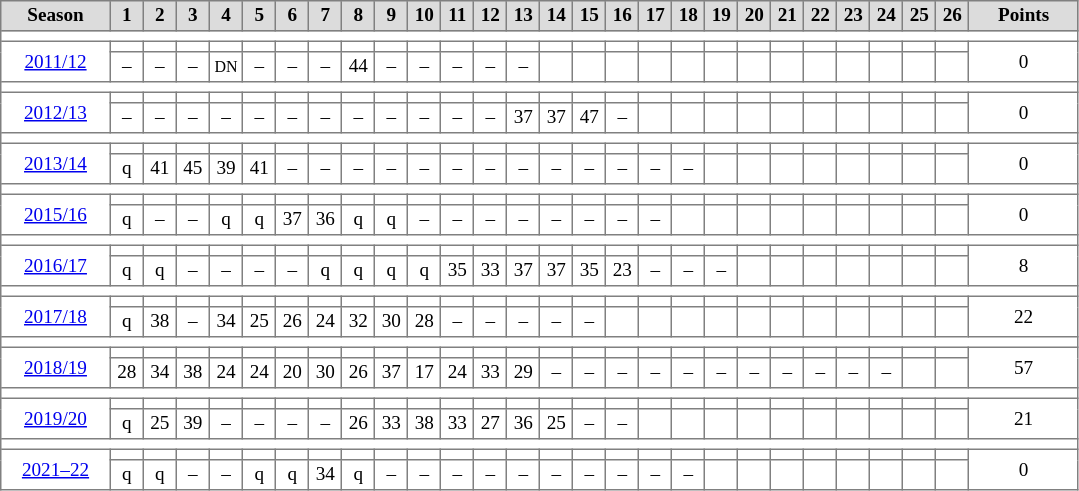<table cellpadding="3" cellspacing="0" border="1" style="background:#ffffff; font-size:80%; line-height:13px; border:grey solid 1px; border-collapse:collapse;">
<tr style="background:#ccc; text-align:center;">
<td style="background:#DCDCDC;" width=65px><strong>Season</strong></td>
<td style="background:#DCDCDC;" width=15px><strong>1</strong></td>
<td style="background:#DCDCDC;" width=15px><strong>2</strong></td>
<td style="background:#DCDCDC;" width=15px><strong>3</strong></td>
<td style="background:#DCDCDC;" width=15px><strong>4</strong></td>
<td style="background:#DCDCDC;" width=15px><strong>5</strong></td>
<td style="background:#DCDCDC;" width=15px><strong>6</strong></td>
<td style="background:#DCDCDC;" width=15px><strong>7</strong></td>
<td style="background:#DCDCDC;" width=15px><strong>8</strong></td>
<td style="background:#DCDCDC;" width=15px><strong>9</strong></td>
<td style="background:#DCDCDC;" width=15px><strong>10</strong></td>
<td style="background:#DCDCDC;" width=15px><strong>11</strong></td>
<td style="background:#DCDCDC;" width=15px><strong>12</strong></td>
<td style="background:#DCDCDC;" width=15px><strong>13</strong></td>
<td style="background:#DCDCDC;" width=15px><strong>14</strong></td>
<td style="background:#DCDCDC;" width=15px><strong>15</strong></td>
<td style="background:#DCDCDC;" width=15px><strong>16</strong></td>
<td style="background:#DCDCDC;" width=15px><strong>17</strong></td>
<td style="background:#DCDCDC;" width=15px><strong>18</strong></td>
<td style="background:#DCDCDC;" width=15px><strong>19</strong></td>
<td style="background:#DCDCDC;" width=15px><strong>20</strong></td>
<td style="background:#DCDCDC;" width=15px><strong>21</strong></td>
<td style="background:#DCDCDC;" width=15px><strong>22</strong></td>
<td style="background:#DCDCDC;" width=15px><strong>23</strong></td>
<td style="background:#DCDCDC;" width=15px><strong>24</strong></td>
<td style="background:#DCDCDC;" width=15px><strong>25</strong></td>
<td style="background:#DCDCDC;" width=15px><strong>26</strong></td>
<td style="background:#DCDCDC;" width=30px><strong>Points</strong></td>
</tr>
<tr>
<td colspan=28></td>
</tr>
<tr align=center>
<td rowspan=2><a href='#'>2011/12</a></td>
<th></th>
<th></th>
<th></th>
<th></th>
<th></th>
<th></th>
<th></th>
<th></th>
<th></th>
<th></th>
<th></th>
<th></th>
<th></th>
<th></th>
<th></th>
<th></th>
<th></th>
<th></th>
<th></th>
<th></th>
<th></th>
<th></th>
<th></th>
<th></th>
<th></th>
<th></th>
<td rowspan=2 width=66px>0</td>
</tr>
<tr align=center>
<td>–</td>
<td>–</td>
<td>–</td>
<td><small>DN</small></td>
<td>–</td>
<td>–</td>
<td>–</td>
<td>44</td>
<td>–</td>
<td>–</td>
<td>–</td>
<td>–</td>
<td>–</td>
<td></td>
<td></td>
<td></td>
<td></td>
<td></td>
<td></td>
<td></td>
<td></td>
<td></td>
<td></td>
<td></td>
<td></td>
<td></td>
</tr>
<tr>
<td colspan=28></td>
</tr>
<tr align=center>
<td rowspan=2><a href='#'>2012/13</a></td>
<th></th>
<th></th>
<th></th>
<th></th>
<th></th>
<th></th>
<th></th>
<th></th>
<th></th>
<th></th>
<th></th>
<th></th>
<th></th>
<th></th>
<th></th>
<th></th>
<th></th>
<th></th>
<th></th>
<th></th>
<th></th>
<th></th>
<th></th>
<th></th>
<th></th>
<th></th>
<td rowspan=2 width=66px>0</td>
</tr>
<tr align=center>
<td>–</td>
<td>–</td>
<td>–</td>
<td>–</td>
<td>–</td>
<td>–</td>
<td>–</td>
<td>–</td>
<td>–</td>
<td>–</td>
<td>–</td>
<td>–</td>
<td>37</td>
<td>37</td>
<td>47</td>
<td>–</td>
<td></td>
<td></td>
<td></td>
<td></td>
<td></td>
<td></td>
<td></td>
<td></td>
<td></td>
<td></td>
</tr>
<tr>
<td colspan=28></td>
</tr>
<tr align=center>
<td rowspan=2><a href='#'>2013/14</a></td>
<th></th>
<th></th>
<th></th>
<th></th>
<th></th>
<th></th>
<th></th>
<th></th>
<th></th>
<th></th>
<th></th>
<th></th>
<th></th>
<th></th>
<th></th>
<th></th>
<th></th>
<th></th>
<th></th>
<th></th>
<th></th>
<th></th>
<th></th>
<th></th>
<th></th>
<th></th>
<td rowspan=2 width=66px>0</td>
</tr>
<tr align=center>
<td>q</td>
<td>41</td>
<td>45</td>
<td>39</td>
<td>41</td>
<td>–</td>
<td>–</td>
<td>–</td>
<td>–</td>
<td>–</td>
<td>–</td>
<td>–</td>
<td>–</td>
<td>–</td>
<td>–</td>
<td>–</td>
<td>–</td>
<td>–</td>
<td></td>
<td></td>
<td></td>
<td></td>
<td></td>
<td></td>
<td></td>
<td></td>
</tr>
<tr>
<td colspan=28></td>
</tr>
<tr align=center>
<td rowspan=2 width=66px><a href='#'>2015/16</a></td>
<th></th>
<th></th>
<th></th>
<th></th>
<th></th>
<th></th>
<th></th>
<th></th>
<th></th>
<th></th>
<th></th>
<th></th>
<th></th>
<th></th>
<th></th>
<th></th>
<th></th>
<th></th>
<th></th>
<th></th>
<th></th>
<th></th>
<th></th>
<th></th>
<th></th>
<th></th>
<td rowspan=2 width=66px>0</td>
</tr>
<tr align=center>
<td>q</td>
<td>–</td>
<td>–</td>
<td>q</td>
<td>q</td>
<td>37</td>
<td>36</td>
<td>q</td>
<td>q</td>
<td>–</td>
<td>–</td>
<td>–</td>
<td>–</td>
<td>–</td>
<td>–</td>
<td>–</td>
<td>–</td>
<td></td>
<td></td>
<td></td>
<td></td>
<td></td>
<td></td>
<td></td>
<td></td>
<td></td>
</tr>
<tr>
<td colspan=28></td>
</tr>
<tr align=center>
<td rowspan=2 width=66px><a href='#'>2016/17</a></td>
<th></th>
<th></th>
<th></th>
<th></th>
<th></th>
<th></th>
<th></th>
<th></th>
<th></th>
<th></th>
<th></th>
<th></th>
<th></th>
<th></th>
<th></th>
<th></th>
<th></th>
<th></th>
<th></th>
<th></th>
<th></th>
<th></th>
<th></th>
<th></th>
<th></th>
<th></th>
<td rowspan=2 width=66px>8</td>
</tr>
<tr align=center>
<td>q</td>
<td>q</td>
<td>–</td>
<td>–</td>
<td>–</td>
<td>–</td>
<td>q</td>
<td>q</td>
<td>q</td>
<td>q</td>
<td>35</td>
<td>33</td>
<td>37</td>
<td>37</td>
<td>35</td>
<td>23</td>
<td>–</td>
<td>–</td>
<td>–</td>
<td></td>
<td></td>
<td></td>
<td></td>
<td></td>
<td></td>
<td></td>
</tr>
<tr>
<td colspan=28></td>
</tr>
<tr align=center>
<td rowspan=2 width=66px><a href='#'>2017/18</a></td>
<th></th>
<th></th>
<th></th>
<th></th>
<th></th>
<th></th>
<th></th>
<th></th>
<th></th>
<th></th>
<th></th>
<th></th>
<th></th>
<th></th>
<th></th>
<th></th>
<th></th>
<th></th>
<th></th>
<th></th>
<th></th>
<th></th>
<th></th>
<th></th>
<th></th>
<th></th>
<td rowspan=2 width=66px>22</td>
</tr>
<tr align=center>
<td>q</td>
<td>38</td>
<td>–</td>
<td>34</td>
<td>25</td>
<td>26</td>
<td>24</td>
<td>32</td>
<td>30</td>
<td>28</td>
<td>–</td>
<td>–</td>
<td>–</td>
<td>–</td>
<td>–</td>
<td></td>
<td></td>
<td></td>
<td></td>
<td></td>
<td></td>
<td></td>
<td></td>
<td></td>
<td></td>
<td></td>
</tr>
<tr>
<td colspan=28></td>
</tr>
<tr align=center>
<td rowspan=2 width=66px><a href='#'>2018/19</a></td>
<th></th>
<th></th>
<th></th>
<th></th>
<th></th>
<th></th>
<th></th>
<th></th>
<th></th>
<th></th>
<th></th>
<th></th>
<th></th>
<th></th>
<th></th>
<th></th>
<th></th>
<th></th>
<th></th>
<th></th>
<th></th>
<th></th>
<th></th>
<th></th>
<th></th>
<th></th>
<td rowspan=2 width=66px>57</td>
</tr>
<tr align=center>
<td>28</td>
<td>34</td>
<td>38</td>
<td>24</td>
<td>24</td>
<td>20</td>
<td>30</td>
<td>26</td>
<td>37</td>
<td>17</td>
<td>24</td>
<td>33</td>
<td>29</td>
<td>–</td>
<td>–</td>
<td>–</td>
<td>–</td>
<td>–</td>
<td>–</td>
<td>–</td>
<td>–</td>
<td>–</td>
<td>–</td>
<td>–</td>
<td></td>
<td></td>
</tr>
<tr>
<td colspan=28></td>
</tr>
<tr align=center>
<td rowspan=2 width=66px><a href='#'>2019/20</a></td>
<th></th>
<th></th>
<th></th>
<th></th>
<th></th>
<th></th>
<th></th>
<th></th>
<th></th>
<th></th>
<th></th>
<th></th>
<th></th>
<th></th>
<th></th>
<th></th>
<th></th>
<th></th>
<th></th>
<th></th>
<th></th>
<th></th>
<th></th>
<th></th>
<th></th>
<th></th>
<td rowspan=2 width=66px>21</td>
</tr>
<tr align=center>
<td>q</td>
<td>25</td>
<td>39</td>
<td>–</td>
<td>–</td>
<td>–</td>
<td>–</td>
<td>26</td>
<td>33</td>
<td>38</td>
<td>33</td>
<td>27</td>
<td>36</td>
<td>25</td>
<td>–</td>
<td>–</td>
<td></td>
<td></td>
<td></td>
<td></td>
<td></td>
<td></td>
<td></td>
<td></td>
<td></td>
<td></td>
</tr>
<tr>
<td colspan=28></td>
</tr>
<tr align=center>
<td rowspan=2 width=66px><a href='#'>2021–22</a></td>
<th></th>
<th></th>
<th></th>
<th></th>
<th></th>
<th></th>
<th></th>
<th></th>
<th></th>
<th></th>
<th></th>
<th></th>
<th></th>
<th></th>
<th></th>
<th></th>
<th></th>
<th></th>
<th></th>
<th></th>
<th></th>
<th></th>
<th></th>
<th></th>
<th></th>
<th></th>
<td rowspan=2 width=66px>0</td>
</tr>
<tr align=center>
<td>q</td>
<td>q</td>
<td>–</td>
<td>–</td>
<td>q</td>
<td>q</td>
<td>34</td>
<td>q</td>
<td>–</td>
<td>–</td>
<td>–</td>
<td>–</td>
<td>–</td>
<td>–</td>
<td>–</td>
<td>–</td>
<td>–</td>
<td>–</td>
<td></td>
<td></td>
<td></td>
<td></td>
<td></td>
<td></td>
<td></td>
<td></td>
</tr>
</table>
